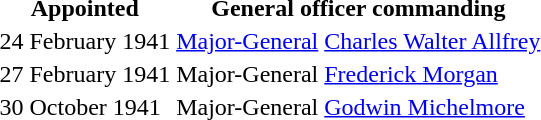<table>
<tr>
<th>Appointed</th>
<th>General officer commanding</th>
</tr>
<tr>
<td>24 February 1941</td>
<td><a href='#'>Major-General</a> <a href='#'>Charles Walter Allfrey</a></td>
</tr>
<tr>
<td>27 February 1941</td>
<td>Major-General <a href='#'>Frederick Morgan</a></td>
</tr>
<tr>
<td>30 October 1941</td>
<td>Major-General <a href='#'>Godwin Michelmore</a></td>
</tr>
</table>
